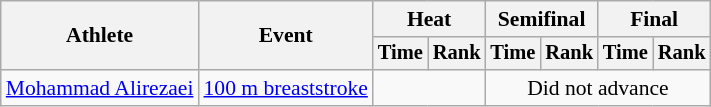<table class=wikitable style="font-size:90%">
<tr>
<th rowspan="2">Athlete</th>
<th rowspan="2">Event</th>
<th colspan="2">Heat</th>
<th colspan="2">Semifinal</th>
<th colspan="2">Final</th>
</tr>
<tr style="font-size:95%">
<th>Time</th>
<th>Rank</th>
<th>Time</th>
<th>Rank</th>
<th>Time</th>
<th>Rank</th>
</tr>
<tr align=center>
<td align=left><a href='#'>Mohammad Alirezaei</a></td>
<td align=left><a href='#'>100 m breaststroke</a></td>
<td colspan=2></td>
<td colspan=4>Did not advance</td>
</tr>
</table>
